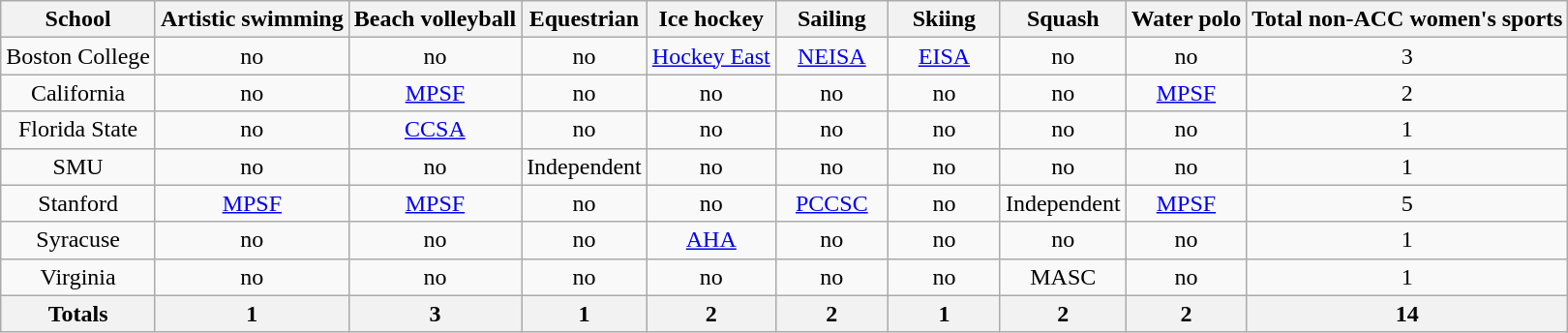<table class="wikitable"  style="text-align: center;">
<tr>
<th>School</th>
<th>Artistic swimming</th>
<th>Beach volleyball</th>
<th>Equestrian</th>
<th>Ice hockey</th>
<th style="width:70px;">Sailing</th>
<th width=70>Skiing</th>
<th>Squash</th>
<th>Water polo</th>
<th>Total non-ACC women's sports</th>
</tr>
<tr>
<td>Boston College</td>
<td>no</td>
<td>no</td>
<td>no</td>
<td><a href='#'>Hockey East</a></td>
<td><a href='#'>NEISA</a></td>
<td><a href='#'>EISA</a></td>
<td>no</td>
<td>no</td>
<td>3</td>
</tr>
<tr>
<td>California</td>
<td>no</td>
<td><a href='#'>MPSF</a></td>
<td>no</td>
<td>no</td>
<td>no</td>
<td>no</td>
<td>no</td>
<td><a href='#'>MPSF</a></td>
<td>2</td>
</tr>
<tr>
<td>Florida State</td>
<td>no</td>
<td><a href='#'>CCSA</a></td>
<td>no</td>
<td>no</td>
<td>no</td>
<td>no</td>
<td>no</td>
<td>no</td>
<td>1</td>
</tr>
<tr>
<td>SMU</td>
<td>no</td>
<td>no</td>
<td>Independent</td>
<td>no</td>
<td>no</td>
<td>no</td>
<td>no</td>
<td>no</td>
<td>1</td>
</tr>
<tr>
<td>Stanford</td>
<td><a href='#'>MPSF</a></td>
<td><a href='#'>MPSF</a></td>
<td>no</td>
<td>no</td>
<td><a href='#'>PCCSC</a></td>
<td>no</td>
<td>Independent</td>
<td><a href='#'>MPSF</a></td>
<td>5</td>
</tr>
<tr>
<td>Syracuse</td>
<td>no</td>
<td>no</td>
<td>no</td>
<td><a href='#'>AHA</a></td>
<td>no</td>
<td>no</td>
<td>no</td>
<td>no</td>
<td>1</td>
</tr>
<tr>
<td>Virginia</td>
<td>no</td>
<td>no</td>
<td>no</td>
<td>no</td>
<td>no</td>
<td>no</td>
<td>MASC</td>
<td>no</td>
<td>1</td>
</tr>
<tr>
<th>Totals</th>
<th>1</th>
<th>3</th>
<th>1</th>
<th>2</th>
<th>2</th>
<th>1</th>
<th>2</th>
<th>2</th>
<th>14</th>
</tr>
</table>
